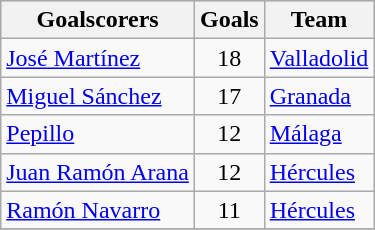<table class="wikitable sortable" class="wikitable">
<tr style="background:#ccc; text-align:center;">
<th>Goalscorers</th>
<th>Goals</th>
<th>Team</th>
</tr>
<tr>
<td> <a href='#'>José Martínez</a></td>
<td style="text-align:center;">18</td>
<td><a href='#'>Valladolid</a></td>
</tr>
<tr>
<td> <a href='#'>Miguel Sánchez</a></td>
<td style="text-align:center;">17</td>
<td><a href='#'>Granada</a></td>
</tr>
<tr>
<td> <a href='#'>Pepillo</a></td>
<td style="text-align:center;">12</td>
<td><a href='#'>Málaga</a></td>
</tr>
<tr>
<td> <a href='#'>Juan Ramón Arana</a></td>
<td style="text-align:center;">12</td>
<td><a href='#'>Hércules</a></td>
</tr>
<tr>
<td> <a href='#'>Ramón Navarro</a></td>
<td style="text-align:center;">11</td>
<td><a href='#'>Hércules</a></td>
</tr>
<tr>
</tr>
</table>
